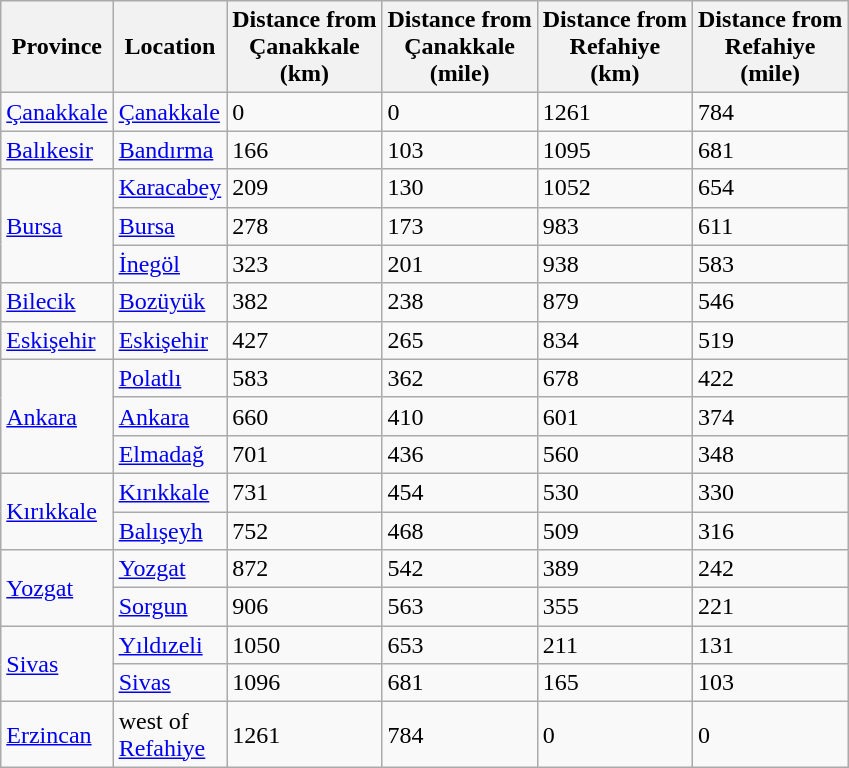<table class="sortable wikitable">
<tr>
<th>Province</th>
<th>Location</th>
<th>Distance from <br>Çanakkale <br>(km)</th>
<th>Distance from <br>Çanakkale <br>(mile)</th>
<th>Distance from <br>Refahiye  <br>(km)</th>
<th>Distance from <br>Refahiye  <br>(mile)</th>
</tr>
<tr>
<td style="text-align:left;"><a href='#'>Çanakkale</a></td>
<td><a href='#'>Çanakkale</a></td>
<td>0</td>
<td>0</td>
<td>1261</td>
<td>784</td>
</tr>
<tr>
<td style="text-align:left;"><a href='#'>Balıkesir</a></td>
<td><a href='#'>Bandırma</a></td>
<td>166</td>
<td>103</td>
<td>1095</td>
<td>681</td>
</tr>
<tr>
<td rowspan="3" style="text-align:left;"><a href='#'>Bursa</a></td>
<td><a href='#'>Karacabey</a></td>
<td>209</td>
<td>130</td>
<td>1052</td>
<td>654</td>
</tr>
<tr>
<td><a href='#'>Bursa</a></td>
<td>278</td>
<td>173</td>
<td>983</td>
<td>611</td>
</tr>
<tr>
<td><a href='#'>İnegöl</a></td>
<td>323</td>
<td>201</td>
<td>938</td>
<td>583</td>
</tr>
<tr>
<td><a href='#'>Bilecik</a></td>
<td><a href='#'>Bozüyük</a></td>
<td>382</td>
<td>238</td>
<td>879</td>
<td>546</td>
</tr>
<tr>
<td><a href='#'>Eskişehir</a></td>
<td><a href='#'>Eskişehir</a></td>
<td>427</td>
<td>265</td>
<td>834</td>
<td>519</td>
</tr>
<tr>
<td rowspan="3" style="text-align:left;"><a href='#'>Ankara</a></td>
<td><a href='#'>Polatlı</a></td>
<td>583</td>
<td>362</td>
<td>678</td>
<td>422</td>
</tr>
<tr>
<td><a href='#'>Ankara</a></td>
<td>660</td>
<td>410</td>
<td>601</td>
<td>374</td>
</tr>
<tr>
<td><a href='#'>Elmadağ</a></td>
<td>701</td>
<td>436</td>
<td>560</td>
<td>348</td>
</tr>
<tr>
<td rowspan="2" style="text-align:left;"><a href='#'>Kırıkkale</a></td>
<td><a href='#'>Kırıkkale</a></td>
<td>731</td>
<td>454</td>
<td>530</td>
<td>330</td>
</tr>
<tr>
<td><a href='#'>Balışeyh</a></td>
<td>752</td>
<td>468</td>
<td>509</td>
<td>316</td>
</tr>
<tr>
<td rowspan="2" style="text-align:left;"><a href='#'>Yozgat</a></td>
<td><a href='#'>Yozgat</a></td>
<td>872</td>
<td>542</td>
<td>389</td>
<td>242</td>
</tr>
<tr>
<td><a href='#'>Sorgun</a></td>
<td>906</td>
<td>563</td>
<td>355</td>
<td>221</td>
</tr>
<tr>
<td rowspan="2" style="text-align:left;"><a href='#'>Sivas</a></td>
<td><a href='#'>Yıldızeli</a></td>
<td>1050</td>
<td>653</td>
<td>211</td>
<td>131</td>
</tr>
<tr>
<td><a href='#'>Sivas</a></td>
<td>1096</td>
<td>681</td>
<td>165</td>
<td>103</td>
</tr>
<tr>
<td><a href='#'>Erzincan</a></td>
<td>west of<br><a href='#'>Refahiye</a></td>
<td>1261</td>
<td>784</td>
<td>0</td>
<td>0</td>
</tr>
</table>
